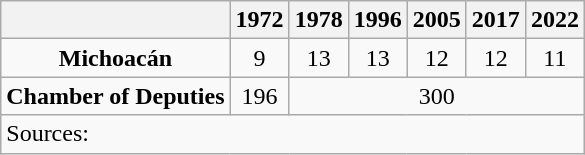<table class="wikitable" style="text-align: center">
<tr>
<th></th>
<th>1972</th>
<th>1978</th>
<th>1996</th>
<th>2005</th>
<th>2017</th>
<th>2022</th>
</tr>
<tr>
<td><strong>Michoacán</strong></td>
<td>9</td>
<td>13</td>
<td>13</td>
<td>12</td>
<td>12</td>
<td>11</td>
</tr>
<tr>
<td><strong>Chamber of Deputies</strong></td>
<td>196</td>
<td colspan=5>300</td>
</tr>
<tr>
<td colspan=7 style="text-align: left">Sources: </td>
</tr>
</table>
